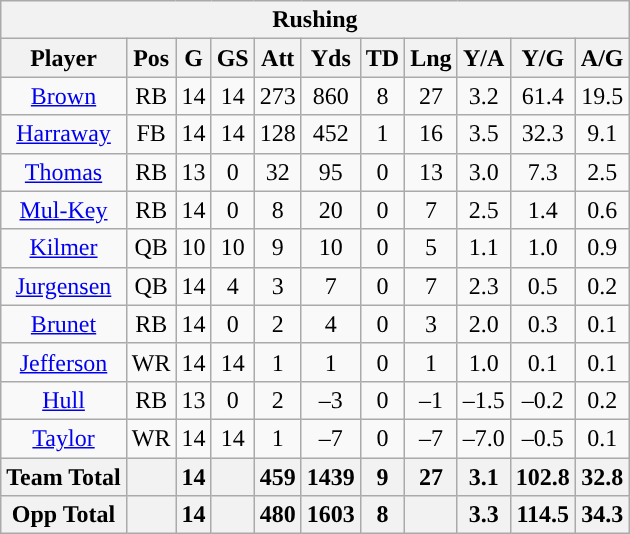<table class="wikitable" style="text-align:center">
<tr>
<th colspan="11">Rushing</th>
</tr>
<tr>
<th>Player</th>
<th>Pos</th>
<th>G</th>
<th>GS</th>
<th>Att</th>
<th>Yds</th>
<th>TD</th>
<th>Lng</th>
<th>Y/A</th>
<th>Y/G</th>
<th>A/G</th>
</tr>
<tr>
<td><a href='#'>Brown</a></td>
<td>RB</td>
<td>14</td>
<td>14</td>
<td>273</td>
<td>860</td>
<td>8</td>
<td>27</td>
<td>3.2</td>
<td>61.4</td>
<td>19.5</td>
</tr>
<tr>
<td><a href='#'>Harraway</a></td>
<td>FB</td>
<td>14</td>
<td>14</td>
<td>128</td>
<td>452</td>
<td>1</td>
<td>16</td>
<td>3.5</td>
<td>32.3</td>
<td>9.1</td>
</tr>
<tr>
<td><a href='#'>Thomas</a></td>
<td>RB</td>
<td>13</td>
<td>0</td>
<td>32</td>
<td>95</td>
<td>0</td>
<td>13</td>
<td>3.0</td>
<td>7.3</td>
<td>2.5</td>
</tr>
<tr>
<td><a href='#'>Mul-Key</a></td>
<td>RB</td>
<td>14</td>
<td>0</td>
<td>8</td>
<td>20</td>
<td>0</td>
<td>7</td>
<td>2.5</td>
<td>1.4</td>
<td>0.6</td>
</tr>
<tr>
<td><a href='#'>Kilmer</a></td>
<td>QB</td>
<td>10</td>
<td>10</td>
<td>9</td>
<td>10</td>
<td>0</td>
<td>5</td>
<td>1.1</td>
<td>1.0</td>
<td>0.9</td>
</tr>
<tr>
<td><a href='#'>Jurgensen</a></td>
<td>QB</td>
<td>14</td>
<td>4</td>
<td>3</td>
<td>7</td>
<td>0</td>
<td>7</td>
<td>2.3</td>
<td>0.5</td>
<td>0.2</td>
</tr>
<tr>
<td><a href='#'>Brunet</a></td>
<td>RB</td>
<td>14</td>
<td>0</td>
<td>2</td>
<td>4</td>
<td>0</td>
<td>3</td>
<td>2.0</td>
<td>0.3</td>
<td>0.1</td>
</tr>
<tr>
<td><a href='#'>Jefferson</a></td>
<td>WR</td>
<td>14</td>
<td>14</td>
<td>1</td>
<td>1</td>
<td>0</td>
<td>1</td>
<td>1.0</td>
<td>0.1</td>
<td>0.1</td>
</tr>
<tr>
<td><a href='#'>Hull</a></td>
<td>RB</td>
<td>13</td>
<td>0</td>
<td>2</td>
<td>–3</td>
<td>0</td>
<td>–1</td>
<td>–1.5</td>
<td>–0.2</td>
<td>0.2</td>
</tr>
<tr>
<td><a href='#'>Taylor</a></td>
<td>WR</td>
<td>14</td>
<td>14</td>
<td>1</td>
<td>–7</td>
<td>0</td>
<td>–7</td>
<td>–7.0</td>
<td>–0.5</td>
<td>0.1</td>
</tr>
<tr>
<th>Team Total</th>
<th></th>
<th>14</th>
<th></th>
<th>459</th>
<th>1439</th>
<th>9</th>
<th>27</th>
<th>3.1</th>
<th>102.8</th>
<th>32.8</th>
</tr>
<tr>
<th>Opp Total</th>
<th></th>
<th>14</th>
<th></th>
<th>480</th>
<th>1603</th>
<th>8</th>
<th></th>
<th>3.3</th>
<th>114.5</th>
<th>34.3</th>
</tr>
</table>
